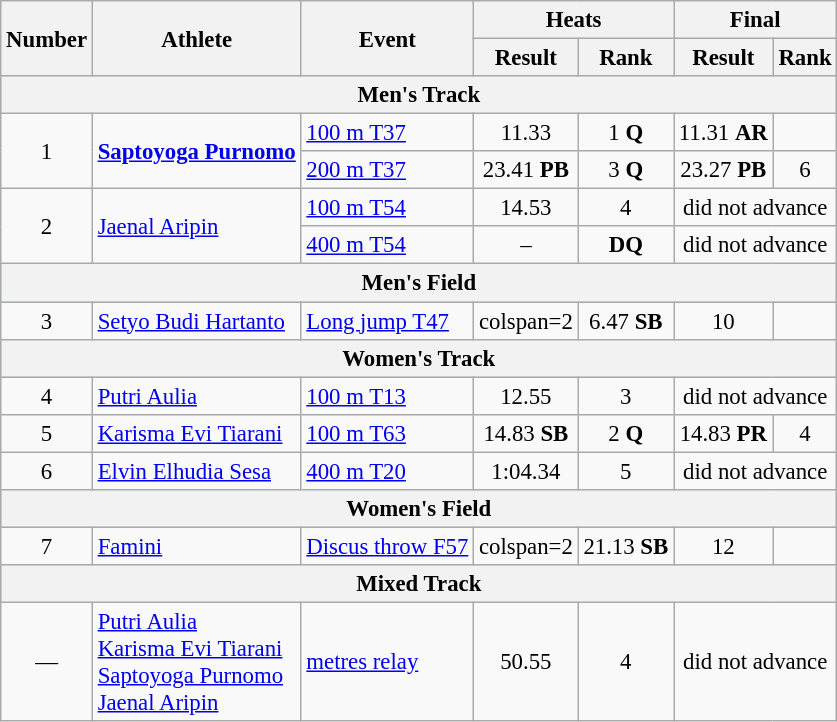<table class=wikitable style="font-size:95%">
<tr>
<th rowspan="2">Number</th>
<th rowspan="2">Athlete</th>
<th rowspan="2">Event</th>
<th colspan="2">Heats</th>
<th colspan="3">Final</th>
</tr>
<tr>
<th>Result</th>
<th>Rank</th>
<th>Result</th>
<th>Rank</th>
</tr>
<tr style="background:#9acdff;">
<th colspan=7>Men's Track</th>
</tr>
<tr align=center>
<td align=center rowspan=2>1</td>
<td align=left rowspan=2><strong><a href='#'>Saptoyoga Purnomo</a></strong></td>
<td align=left><a href='#'>100 m T37</a></td>
<td>11.33</td>
<td>1 <strong>Q</strong></td>
<td>11.31 <strong>AR</strong></td>
<td></td>
</tr>
<tr align=center>
<td align=left><a href='#'>200 m T37</a></td>
<td>23.41 <strong>PB</strong></td>
<td>3 <strong>Q</strong></td>
<td>23.27 <strong>PB</strong></td>
<td>6</td>
</tr>
<tr align=center>
<td align=center rowspan=2>2</td>
<td align=left rowspan=2><a href='#'>Jaenal Aripin</a></td>
<td align=left><a href='#'>100 m T54</a></td>
<td>14.53</td>
<td>4</td>
<td colspan=2>did not advance</td>
</tr>
<tr align=center>
<td align=left><a href='#'>400 m T54</a></td>
<td>–</td>
<td><strong>DQ</strong></td>
<td colspan=2>did not advance</td>
</tr>
<tr style="background:#9acdff;">
<th colspan=7>Men's Field</th>
</tr>
<tr align=center>
<td align=center>3</td>
<td align=left><a href='#'>Setyo Budi Hartanto</a></td>
<td align=left><a href='#'>Long jump T47</a></td>
<td>colspan=2 </td>
<td>6.47 <strong>SB</strong></td>
<td>10</td>
</tr>
<tr style="background:#9acdff;">
<th colspan=7>Women's Track</th>
</tr>
<tr align=center>
<td align=center>4</td>
<td align=left><a href='#'>Putri Aulia</a></td>
<td align=left><a href='#'>100 m T13</a></td>
<td>12.55</td>
<td>3</td>
<td colspan=2>did not advance</td>
</tr>
<tr align=center>
<td align=center>5</td>
<td align=left><a href='#'>Karisma Evi Tiarani</a></td>
<td align=left><a href='#'>100 m T63</a></td>
<td>14.83 <strong>SB</strong></td>
<td>2 <strong>Q</strong></td>
<td>14.83 <strong>PR</strong></td>
<td>4</td>
</tr>
<tr align=center>
<td align=center>6</td>
<td align=left><a href='#'>Elvin Elhudia Sesa</a></td>
<td align=left><a href='#'>400 m T20</a></td>
<td>1:04.34</td>
<td>5</td>
<td colspan=2>did not advance</td>
</tr>
<tr style="background:#9acdff;">
<th colspan=7>Women's Field</th>
</tr>
<tr align=center>
<td align=center>7</td>
<td align=left><a href='#'>Famini</a></td>
<td align=left><a href='#'>Discus throw F57</a></td>
<td>colspan=2 </td>
<td>21.13 <strong>SB</strong></td>
<td>12</td>
</tr>
<tr style="background:#9acdff;">
<th colspan=7>Mixed Track</th>
</tr>
<tr align=center>
<td align=center>—</td>
<td align=left><a href='#'>Putri Aulia</a><br><a href='#'>Karisma Evi Tiarani</a><br><a href='#'>Saptoyoga Purnomo</a><br><a href='#'>Jaenal Aripin</a></td>
<td align=left><a href='#'> metres relay</a></td>
<td>50.55</td>
<td>4</td>
<td colspan=2>did not advance</td>
</tr>
</table>
